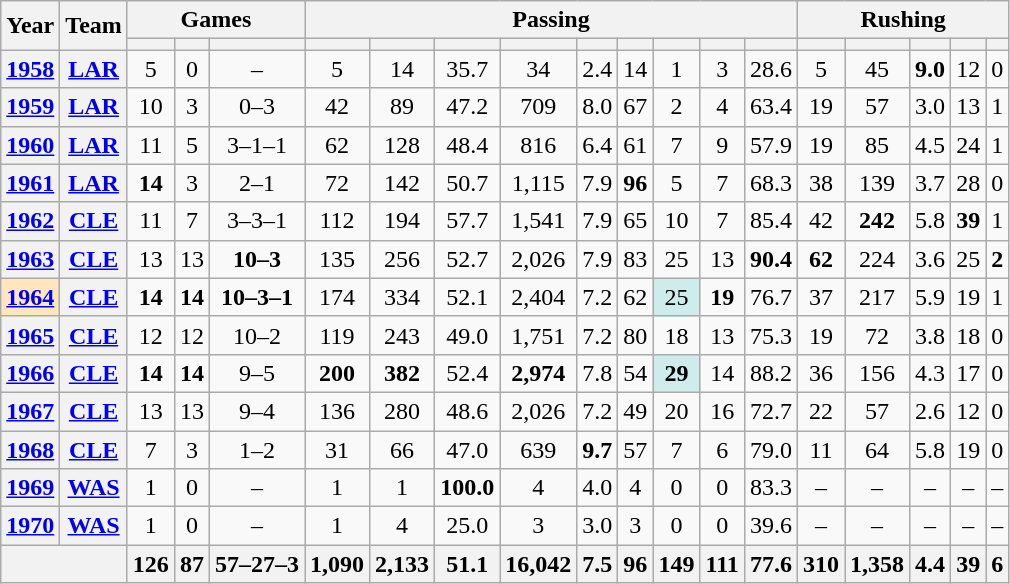<table class="wikitable" style="text-align:center;">
<tr>
<th rowspan="2">Year</th>
<th rowspan="2">Team</th>
<th colspan="3">Games</th>
<th colspan="9">Passing</th>
<th colspan="5">Rushing</th>
</tr>
<tr>
<th></th>
<th></th>
<th></th>
<th></th>
<th></th>
<th></th>
<th></th>
<th></th>
<th></th>
<th></th>
<th></th>
<th></th>
<th></th>
<th></th>
<th></th>
<th></th>
<th></th>
</tr>
<tr>
<th><a href='#'>1958</a></th>
<th><a href='#'>LAR</a></th>
<td>5</td>
<td>0</td>
<td>–</td>
<td>5</td>
<td>14</td>
<td>35.7</td>
<td>34</td>
<td>2.4</td>
<td>14</td>
<td>1</td>
<td>3</td>
<td>28.6</td>
<td>5</td>
<td>45</td>
<td><strong>9.0</strong></td>
<td>12</td>
<td>0</td>
</tr>
<tr>
<th><a href='#'>1959</a></th>
<th><a href='#'>LAR</a></th>
<td>10</td>
<td>3</td>
<td>0–3</td>
<td>42</td>
<td>89</td>
<td>47.2</td>
<td>709</td>
<td>8.0</td>
<td>67</td>
<td>2</td>
<td>4</td>
<td>63.4</td>
<td>19</td>
<td>57</td>
<td>3.0</td>
<td>13</td>
<td>1</td>
</tr>
<tr>
<th><a href='#'>1960</a></th>
<th><a href='#'>LAR</a></th>
<td>11</td>
<td>5</td>
<td>3–1–1</td>
<td>62</td>
<td>128</td>
<td>48.4</td>
<td>816</td>
<td>6.4</td>
<td>61</td>
<td>7</td>
<td>9</td>
<td>57.9</td>
<td>19</td>
<td>85</td>
<td>4.5</td>
<td>24</td>
<td>1</td>
</tr>
<tr>
<th><a href='#'>1961</a></th>
<th><a href='#'>LAR</a></th>
<td><strong>14</strong></td>
<td>3</td>
<td>2–1</td>
<td>72</td>
<td>142</td>
<td>50.7</td>
<td>1,115</td>
<td>7.9</td>
<td><strong>96</strong></td>
<td>5</td>
<td>7</td>
<td>68.3</td>
<td>38</td>
<td>139</td>
<td>3.7</td>
<td>28</td>
<td>0</td>
</tr>
<tr>
<th><a href='#'>1962</a></th>
<th><a href='#'>CLE</a></th>
<td>11</td>
<td>7</td>
<td>3–3–1</td>
<td>112</td>
<td>194</td>
<td>57.7</td>
<td>1,541</td>
<td>7.9</td>
<td>65</td>
<td>10</td>
<td>7</td>
<td>85.4</td>
<td>42</td>
<td><strong>242</strong></td>
<td>5.8</td>
<td><strong>39</strong></td>
<td>1</td>
</tr>
<tr>
<th><a href='#'>1963</a></th>
<th><a href='#'>CLE</a></th>
<td>13</td>
<td>13</td>
<td><strong>10–3</strong></td>
<td>135</td>
<td>256</td>
<td>52.7</td>
<td>2,026</td>
<td>7.9</td>
<td>83</td>
<td>25</td>
<td>13</td>
<td><strong>90.4</strong></td>
<td><strong>62</strong></td>
<td>224</td>
<td>3.6</td>
<td>25</td>
<td><strong>2</strong></td>
</tr>
<tr>
<th style="background:#ffe6bd;"><a href='#'>1964</a></th>
<th><a href='#'>CLE</a></th>
<td><strong>14</strong></td>
<td><strong>14</strong></td>
<td><strong>10–3–1</strong></td>
<td>174</td>
<td>334</td>
<td>52.1</td>
<td>2,404</td>
<td>7.2</td>
<td>62</td>
<td style="background:#cfecec;">25</td>
<td><strong>19</strong></td>
<td>76.7</td>
<td>37</td>
<td>217</td>
<td>5.9</td>
<td>19</td>
<td>1</td>
</tr>
<tr>
<th><a href='#'>1965</a></th>
<th><a href='#'>CLE</a></th>
<td>12</td>
<td>12</td>
<td>10–2</td>
<td>119</td>
<td>243</td>
<td>49.0</td>
<td>1,751</td>
<td>7.2</td>
<td>80</td>
<td>18</td>
<td>13</td>
<td>75.3</td>
<td>19</td>
<td>72</td>
<td>3.8</td>
<td>18</td>
<td>0</td>
</tr>
<tr>
<th><a href='#'>1966</a></th>
<th><a href='#'>CLE</a></th>
<td><strong>14</strong></td>
<td><strong>14</strong></td>
<td>9–5</td>
<td><strong>200</strong></td>
<td><strong>382</strong></td>
<td>52.4</td>
<td><strong>2,974</strong></td>
<td>7.8</td>
<td>54</td>
<td style="background:#cfecec;"><strong>29</strong></td>
<td>14</td>
<td>88.2</td>
<td>36</td>
<td>156</td>
<td>4.3</td>
<td>17</td>
<td>0</td>
</tr>
<tr>
<th><a href='#'>1967</a></th>
<th><a href='#'>CLE</a></th>
<td>13</td>
<td>13</td>
<td>9–4</td>
<td>136</td>
<td>280</td>
<td>48.6</td>
<td>2,026</td>
<td>7.2</td>
<td>49</td>
<td>20</td>
<td>16</td>
<td>72.7</td>
<td>22</td>
<td>57</td>
<td>2.6</td>
<td>12</td>
<td>0</td>
</tr>
<tr>
<th><a href='#'>1968</a></th>
<th><a href='#'>CLE</a></th>
<td>7</td>
<td>3</td>
<td>1–2</td>
<td>31</td>
<td>66</td>
<td>47.0</td>
<td>639</td>
<td><strong>9.7</strong></td>
<td>57</td>
<td>7</td>
<td>6</td>
<td>79.0</td>
<td>11</td>
<td>64</td>
<td>5.8</td>
<td>19</td>
<td>0</td>
</tr>
<tr>
<th><a href='#'>1969</a></th>
<th><a href='#'>WAS</a></th>
<td>1</td>
<td>0</td>
<td>–</td>
<td>1</td>
<td>1</td>
<td><strong>100.0</strong></td>
<td>4</td>
<td>4.0</td>
<td>4</td>
<td>0</td>
<td>0</td>
<td>83.3</td>
<td>–</td>
<td>–</td>
<td>–</td>
<td>–</td>
<td>–</td>
</tr>
<tr>
<th><a href='#'>1970</a></th>
<th><a href='#'>WAS</a></th>
<td>1</td>
<td>0</td>
<td>–</td>
<td>1</td>
<td>4</td>
<td>25.0</td>
<td>3</td>
<td>3.0</td>
<td>3</td>
<td>0</td>
<td>0</td>
<td>39.6</td>
<td>–</td>
<td>–</td>
<td>–</td>
<td>–</td>
<td>–</td>
</tr>
<tr>
<th colspan="2"></th>
<th>126</th>
<th>87</th>
<th>57–27–3</th>
<th>1,090</th>
<th>2,133</th>
<th>51.1</th>
<th>16,042</th>
<th>7.5</th>
<th>96</th>
<th>149</th>
<th>111</th>
<th>77.6</th>
<th>310</th>
<th>1,358</th>
<th>4.4</th>
<th>39</th>
<th>6</th>
</tr>
</table>
